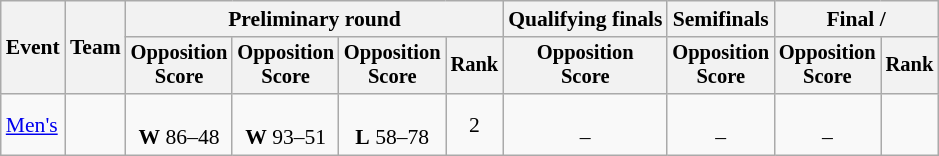<table class=wikitable style=font-size:90%;text-align:center>
<tr>
<th rowspan=2>Event</th>
<th rowspan=2>Team</th>
<th colspan=4>Preliminary round</th>
<th>Qualifying finals</th>
<th>Semifinals</th>
<th colspan=2>Final / </th>
</tr>
<tr style=font-size:95%>
<th>Opposition<br>Score</th>
<th>Opposition<br>Score</th>
<th>Opposition<br>Score</th>
<th>Rank</th>
<th>Opposition<br>Score</th>
<th>Opposition<br>Score</th>
<th>Opposition<br>Score</th>
<th>Rank</th>
</tr>
<tr>
<td align=left><a href='#'>Men's</a></td>
<td align=left></td>
<td><br><strong>W</strong> 86–48</td>
<td><br><strong>W</strong> 93–51</td>
<td><br><strong>L</strong> 58–78</td>
<td>2</td>
<td><br> –</td>
<td><br> –</td>
<td><br> –</td>
<td></td>
</tr>
</table>
